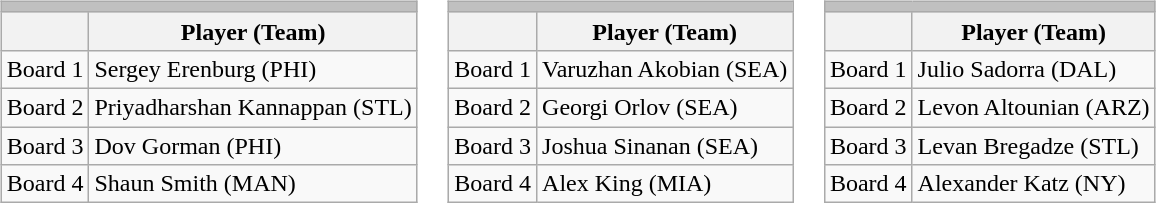<table>
<tr>
<td valign="left"><br><table class="wikitable">
<tr>
<td colspan="2" style="background:silver;"><strong></strong></td>
</tr>
<tr>
<th></th>
<th>Player (Team)</th>
</tr>
<tr>
<td>Board 1</td>
<td>Sergey Erenburg (PHI)</td>
</tr>
<tr>
<td>Board 2</td>
<td>Priyadharshan Kannappan (STL)</td>
</tr>
<tr>
<td>Board 3</td>
<td>Dov Gorman (PHI)</td>
</tr>
<tr>
<td>Board 4</td>
<td>Shaun Smith (MAN)</td>
</tr>
</table>
</td>
<td valign="left"><br><table class="wikitable">
<tr>
<td colspan="2" style="background:silver;"><strong></strong></td>
</tr>
<tr>
<th></th>
<th>Player (Team)</th>
</tr>
<tr>
<td>Board 1</td>
<td>Varuzhan Akobian (SEA)</td>
</tr>
<tr>
<td>Board 2</td>
<td>Georgi Orlov (SEA)</td>
</tr>
<tr>
<td>Board 3</td>
<td>Joshua Sinanan (SEA)</td>
</tr>
<tr>
<td>Board 4</td>
<td>Alex King (MIA)</td>
</tr>
</table>
</td>
<td valign="left"><br><table class="wikitable">
<tr>
<td colspan="2" style="background:silver;"><strong></strong></td>
</tr>
<tr>
<th></th>
<th>Player (Team)</th>
</tr>
<tr>
<td>Board 1</td>
<td>Julio Sadorra (DAL)</td>
</tr>
<tr>
<td>Board 2</td>
<td>Levon Altounian (ARZ)</td>
</tr>
<tr>
<td>Board 3</td>
<td>Levan Bregadze (STL)</td>
</tr>
<tr>
<td>Board 4</td>
<td>Alexander Katz (NY)</td>
</tr>
</table>
</td>
</tr>
</table>
